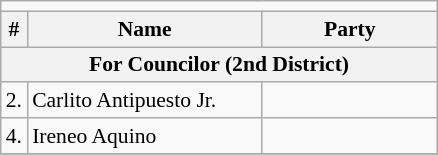<table class=wikitable style="font-size:90%">
<tr>
<td colspan=5 bgcolor=></td>
</tr>
<tr>
<th>#</th>
<th width=150px>Name</th>
<th colspan=2 width=110px>Party</th>
</tr>
<tr>
<th colspan=5>For Councilor (2nd District)</th>
</tr>
<tr>
<td>2.</td>
<td>Carlito Antipuesto Jr.</td>
<td></td>
</tr>
<tr>
<td>4.</td>
<td>Ireneo Aquino</td>
<td></td>
</tr>
<tr>
</tr>
</table>
